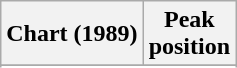<table class="wikitable sortable plainrowheaders" style="text-align:center">
<tr>
<th scope="col">Chart (1989)</th>
<th scope="col">Peak<br> position</th>
</tr>
<tr>
</tr>
<tr>
</tr>
</table>
